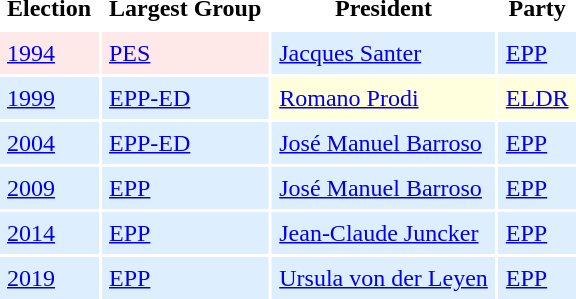<table border="0" cellpadding="5" cellspacing="2" style="float:right">
<tr>
<th>Election</th>
<th>Largest Group</th>
<th>President</th>
<th>Party</th>
</tr>
<tr>
<td style="background:#ffe8e8"><a href='#'>1994</a></td>
<td style="background:#ffe8e8"><a href='#'>PES</a></td>
<td style="background:#def"><a href='#'>Jacques Santer</a></td>
<td style="background:#def"><a href='#'>EPP</a></td>
</tr>
<tr>
<td style="background:#def"><a href='#'>1999</a></td>
<td style="background:#def"><a href='#'>EPP-ED</a></td>
<td style="background:#ffd"><a href='#'>Romano Prodi</a></td>
<td style="background:#ffd"><a href='#'>ELDR</a></td>
</tr>
<tr>
<td style="background:#def"><a href='#'>2004</a></td>
<td style="background:#def"><a href='#'>EPP-ED</a></td>
<td style="background:#def"><a href='#'>José Manuel Barroso</a></td>
<td style="background:#def"><a href='#'>EPP</a></td>
</tr>
<tr>
<td style="background:#def"><a href='#'>2009</a></td>
<td style="background:#def"><a href='#'>EPP</a></td>
<td style="background:#def"><a href='#'>José Manuel Barroso</a></td>
<td style="background:#def"><a href='#'>EPP</a></td>
</tr>
<tr>
<td style="background:#def"><a href='#'>2014</a></td>
<td style="background:#def"><a href='#'>EPP</a></td>
<td style="background:#def"><a href='#'>Jean-Claude Juncker</a></td>
<td style="background:#def"><a href='#'>EPP</a></td>
</tr>
<tr>
<td style="background:#def"><a href='#'>2019</a></td>
<td style="background:#def"><a href='#'>EPP</a></td>
<td style="background:#def"><a href='#'>Ursula von der Leyen</a></td>
<td style="background:#def"><a href='#'>EPP</a></td>
</tr>
</table>
